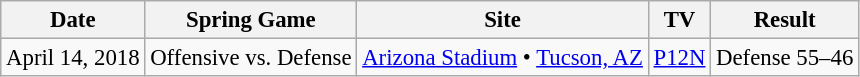<table class="wikitable" style="font-size:95%;">
<tr>
<th>Date</th>
<th>Spring Game</th>
<th>Site</th>
<th>TV</th>
<th>Result</th>
</tr>
<tr>
<td>April 14, 2018</td>
<td>Offensive vs. Defense</td>
<td><a href='#'>Arizona Stadium</a> • <a href='#'>Tucson, AZ</a></td>
<td><a href='#'>P12N</a></td>
<td>Defense 55–46</td>
</tr>
</table>
